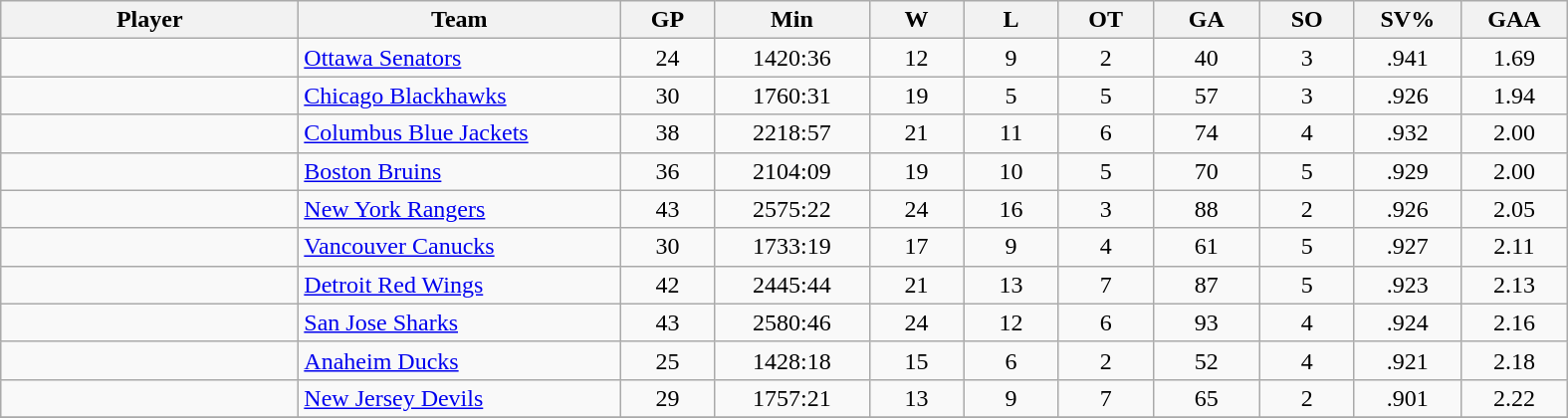<table class="wikitable sortable">
<tr>
<th style="width: 12em;">Player</th>
<th style="width: 13em;">Team</th>
<th style="width: 3.5em;">GP</th>
<th style="width: 6em;">Min</th>
<th style="width: 3.5em;">W</th>
<th style="width: 3.5em;">L</th>
<th style="width: 3.5em;">OT</th>
<th style="width: 4em;">GA</th>
<th style="width: 3.5em;">SO</th>
<th style="width: 4em;">SV%</th>
<th style="width: 4em;">GAA</th>
</tr>
<tr style="text-align:center;">
<td style="text-align:left;"></td>
<td style="text-align:left;"><a href='#'>Ottawa Senators</a></td>
<td>24</td>
<td>1420:36</td>
<td>12</td>
<td>9</td>
<td>2</td>
<td>40</td>
<td>3</td>
<td>.941</td>
<td>1.69</td>
</tr>
<tr style="text-align:center;">
<td style="text-align:left;"></td>
<td style="text-align:left;"><a href='#'>Chicago Blackhawks</a></td>
<td>30</td>
<td>1760:31</td>
<td>19</td>
<td>5</td>
<td>5</td>
<td>57</td>
<td>3</td>
<td>.926</td>
<td>1.94</td>
</tr>
<tr style="text-align:center;">
<td style="text-align:left;"></td>
<td style="text-align:left;"><a href='#'>Columbus Blue Jackets</a></td>
<td>38</td>
<td>2218:57</td>
<td>21</td>
<td>11</td>
<td>6</td>
<td>74</td>
<td>4</td>
<td>.932</td>
<td>2.00</td>
</tr>
<tr style="text-align:center;">
<td style="text-align:left;"></td>
<td style="text-align:left;"><a href='#'>Boston Bruins</a></td>
<td>36</td>
<td>2104:09</td>
<td>19</td>
<td>10</td>
<td>5</td>
<td>70</td>
<td>5</td>
<td>.929</td>
<td>2.00</td>
</tr>
<tr style="text-align:center;">
<td style="text-align:left;"></td>
<td style="text-align:left;"><a href='#'>New York Rangers</a></td>
<td>43</td>
<td>2575:22</td>
<td>24</td>
<td>16</td>
<td>3</td>
<td>88</td>
<td>2</td>
<td>.926</td>
<td>2.05</td>
</tr>
<tr style="text-align:center;">
<td style="text-align:left;"></td>
<td style="text-align:left;"><a href='#'>Vancouver Canucks</a></td>
<td>30</td>
<td>1733:19</td>
<td>17</td>
<td>9</td>
<td>4</td>
<td>61</td>
<td>5</td>
<td>.927</td>
<td>2.11</td>
</tr>
<tr style="text-align:center;">
<td style="text-align:left;"></td>
<td style="text-align:left;"><a href='#'>Detroit Red Wings</a></td>
<td>42</td>
<td>2445:44</td>
<td>21</td>
<td>13</td>
<td>7</td>
<td>87</td>
<td>5</td>
<td>.923</td>
<td>2.13</td>
</tr>
<tr style="text-align:center;">
<td style="text-align:left;"></td>
<td style="text-align:left;"><a href='#'>San Jose Sharks</a></td>
<td>43</td>
<td>2580:46</td>
<td>24</td>
<td>12</td>
<td>6</td>
<td>93</td>
<td>4</td>
<td>.924</td>
<td>2.16</td>
</tr>
<tr style="text-align:center;">
<td style="text-align:left;"></td>
<td style="text-align:left;"><a href='#'>Anaheim Ducks</a></td>
<td>25</td>
<td>1428:18</td>
<td>15</td>
<td>6</td>
<td>2</td>
<td>52</td>
<td>4</td>
<td>.921</td>
<td>2.18</td>
</tr>
<tr style="text-align:center;">
<td style="text-align:left;"></td>
<td style="text-align:left;"><a href='#'>New Jersey Devils</a></td>
<td>29</td>
<td>1757:21</td>
<td>13</td>
<td>9</td>
<td>7</td>
<td>65</td>
<td>2</td>
<td>.901</td>
<td>2.22</td>
</tr>
<tr>
</tr>
</table>
